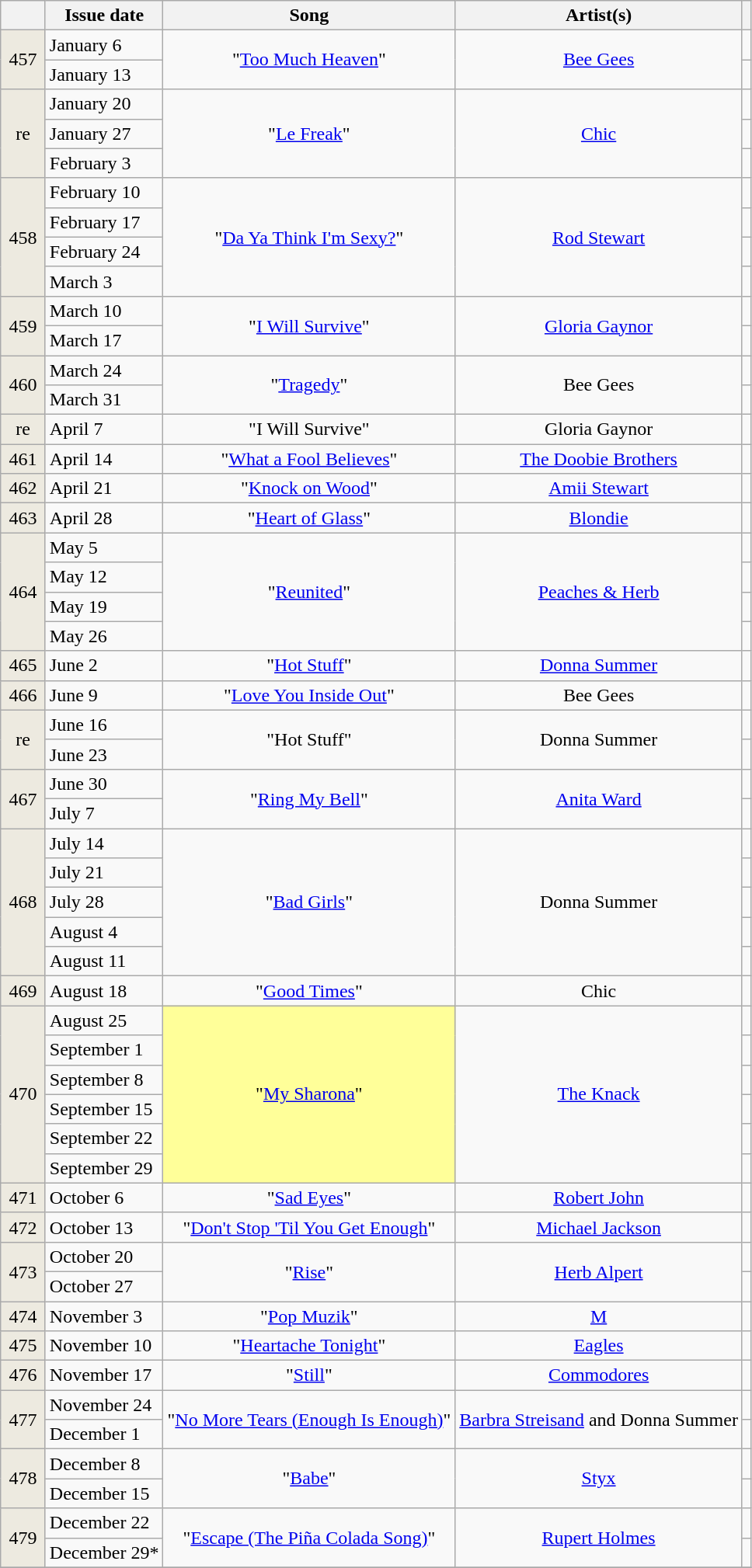<table class="wikitable">
<tr>
<th width=31></th>
<th>Issue date</th>
<th>Song</th>
<th>Artist(s)</th>
<th></th>
</tr>
<tr>
<td align="center" bgcolor=EDEAE0 rowspan=2>457</td>
<td>January 6</td>
<td align="center" rowspan="2">"<a href='#'>Too Much Heaven</a>"</td>
<td align="center" rowspan="2"><a href='#'>Bee Gees</a></td>
<td align="center"></td>
</tr>
<tr>
<td>January 13</td>
<td align="center"></td>
</tr>
<tr>
<td align="center" bgcolor=EDEAE0 rowspan=3>re</td>
<td>January 20</td>
<td align="center" rowspan="3">"<a href='#'>Le Freak</a>"</td>
<td align="center" rowspan="3"><a href='#'>Chic</a></td>
<td align="center"></td>
</tr>
<tr>
<td>January 27</td>
<td align="center"></td>
</tr>
<tr>
<td>February 3</td>
<td align="center"></td>
</tr>
<tr>
<td align="center" bgcolor=EDEAE0 rowspan=4>458</td>
<td>February 10</td>
<td align="center" rowspan="4">"<a href='#'>Da Ya Think I'm Sexy?</a>"</td>
<td align="center" rowspan="4"><a href='#'>Rod Stewart</a></td>
<td align="center"></td>
</tr>
<tr>
<td>February 17</td>
<td align="center"></td>
</tr>
<tr>
<td>February 24</td>
<td align="center"></td>
</tr>
<tr>
<td>March 3</td>
<td align="center"></td>
</tr>
<tr>
<td align="center" bgcolor=EDEAE0 rowspan=2>459</td>
<td>March 10</td>
<td align="center" rowspan="2">"<a href='#'>I Will Survive</a>"</td>
<td align="center" rowspan="2"><a href='#'>Gloria Gaynor</a></td>
<td align="center"></td>
</tr>
<tr>
<td>March 17</td>
<td align="center"></td>
</tr>
<tr>
<td align="center" bgcolor=EDEAE0 rowspan=2>460</td>
<td>March 24</td>
<td align="center" rowspan="2">"<a href='#'>Tragedy</a>"</td>
<td align="center" rowspan="2">Bee Gees</td>
<td align="center"></td>
</tr>
<tr>
<td>March 31</td>
<td align="center"></td>
</tr>
<tr>
<td align="center" bgcolor=EDEAE0>re</td>
<td>April 7</td>
<td align="center">"I Will Survive"</td>
<td align="center">Gloria Gaynor</td>
<td align="center"></td>
</tr>
<tr>
<td align="center" bgcolor=EDEAE0>461</td>
<td>April 14</td>
<td align="center">"<a href='#'>What a Fool Believes</a>"</td>
<td align="center"><a href='#'>The Doobie Brothers</a></td>
<td align="center"></td>
</tr>
<tr>
<td align="center" bgcolor=EDEAE0>462</td>
<td>April 21</td>
<td align="center">"<a href='#'>Knock on Wood</a>"</td>
<td align="center"><a href='#'>Amii Stewart</a></td>
<td align="center"></td>
</tr>
<tr>
<td align="center" bgcolor=EDEAE0>463</td>
<td>April 28</td>
<td align="center">"<a href='#'>Heart of Glass</a>"</td>
<td align="center"><a href='#'>Blondie</a></td>
<td align="center"></td>
</tr>
<tr>
<td align="center" bgcolor=EDEAE0 rowspan=4>464</td>
<td>May 5</td>
<td align="center" rowspan="4">"<a href='#'>Reunited</a>"</td>
<td align="center" rowspan="4"><a href='#'>Peaches & Herb</a></td>
<td align="center"></td>
</tr>
<tr>
<td>May 12</td>
<td align="center"></td>
</tr>
<tr>
<td>May 19</td>
<td align="center"></td>
</tr>
<tr>
<td>May 26</td>
<td align="center"></td>
</tr>
<tr>
<td align="center" bgcolor=EDEAE0>465</td>
<td>June 2</td>
<td align="center">"<a href='#'>Hot Stuff</a>"</td>
<td align="center"><a href='#'>Donna Summer</a></td>
<td align="center"></td>
</tr>
<tr>
<td align="center" bgcolor=EDEAE0>466</td>
<td>June 9</td>
<td align="center">"<a href='#'>Love You Inside Out</a>"</td>
<td align="center">Bee Gees</td>
<td align="center"></td>
</tr>
<tr>
<td align="center" bgcolor=EDEAE0 rowspan=2>re</td>
<td>June 16</td>
<td align="center" rowspan="2">"Hot Stuff"</td>
<td align="center" rowspan="2">Donna Summer</td>
<td align="center"></td>
</tr>
<tr>
<td>June 23</td>
<td align="center"></td>
</tr>
<tr>
<td align="center" bgcolor=EDEAE0 rowspan=2>467</td>
<td>June 30</td>
<td align="center" rowspan="2">"<a href='#'>Ring My Bell</a>"</td>
<td align="center" rowspan="2"><a href='#'>Anita Ward</a></td>
<td align="center"></td>
</tr>
<tr>
<td>July 7</td>
<td align="center"></td>
</tr>
<tr>
<td align="center" bgcolor=EDEAE0 rowspan=5>468</td>
<td>July 14</td>
<td align="center" rowspan="5">"<a href='#'>Bad Girls</a>"</td>
<td align="center" rowspan="5">Donna Summer</td>
<td align="center"></td>
</tr>
<tr>
<td>July 21</td>
<td align="center"></td>
</tr>
<tr>
<td>July 28</td>
<td align="center"></td>
</tr>
<tr>
<td>August 4</td>
<td align="center"></td>
</tr>
<tr>
<td>August 11</td>
<td align="center"></td>
</tr>
<tr>
<td align="center" bgcolor=EDEAE0>469</td>
<td>August 18</td>
<td align="center">"<a href='#'>Good Times</a>"</td>
<td align="center">Chic</td>
<td align="center"></td>
</tr>
<tr>
<td align="center" bgcolor=EDEAE0 rowspan=6>470</td>
<td>August 25</td>
<td bgcolor=#FFFF99 align="center" rowspan="6">"<a href='#'>My Sharona</a>"</td>
<td align="center" rowspan="6"><a href='#'>The Knack</a></td>
<td align="center"></td>
</tr>
<tr>
<td>September 1</td>
<td align="center"></td>
</tr>
<tr>
<td>September 8</td>
<td align="center"></td>
</tr>
<tr>
<td>September 15</td>
<td align="center"></td>
</tr>
<tr>
<td>September 22</td>
<td align="center"></td>
</tr>
<tr>
<td>September 29</td>
<td align="center"></td>
</tr>
<tr>
<td align="center" bgcolor=EDEAE0>471</td>
<td>October 6</td>
<td align="center">"<a href='#'>Sad Eyes</a>"</td>
<td align="center"><a href='#'>Robert John</a></td>
<td align="center"></td>
</tr>
<tr>
<td align="center" bgcolor=EDEAE0>472</td>
<td>October 13</td>
<td align="center">"<a href='#'>Don't Stop 'Til You Get Enough</a>"</td>
<td align="center"><a href='#'>Michael Jackson</a></td>
<td align="center"></td>
</tr>
<tr>
<td align="center" bgcolor=EDEAE0 rowspan=2>473</td>
<td>October 20</td>
<td align="center" rowspan="2">"<a href='#'>Rise</a>"</td>
<td align="center" rowspan="2"><a href='#'>Herb Alpert</a></td>
<td align="center"></td>
</tr>
<tr>
<td>October 27</td>
<td align="center"></td>
</tr>
<tr>
<td align="center" bgcolor=EDEAE0>474</td>
<td>November 3</td>
<td align="center">"<a href='#'>Pop Muzik</a>"</td>
<td align="center"><a href='#'>M</a></td>
<td align="center"></td>
</tr>
<tr>
<td align="center" bgcolor=EDEAE0>475</td>
<td>November 10</td>
<td align="center">"<a href='#'>Heartache Tonight</a>"</td>
<td align="center"><a href='#'>Eagles</a></td>
<td align="center"></td>
</tr>
<tr>
<td align="center" bgcolor=EDEAE0>476</td>
<td>November 17</td>
<td align="center">"<a href='#'>Still</a>"</td>
<td align="center"><a href='#'>Commodores</a></td>
<td align="center"></td>
</tr>
<tr>
<td align="center" bgcolor=EDEAE0 rowspan=2>477</td>
<td>November 24</td>
<td align="center" rowspan="2">"<a href='#'>No More Tears (Enough Is Enough)</a>"</td>
<td align="center" rowspan="2"><a href='#'>Barbra Streisand</a> and Donna Summer</td>
<td align="center"></td>
</tr>
<tr>
<td>December 1</td>
<td align="center"></td>
</tr>
<tr>
<td align="center" bgcolor=EDEAE0 rowspan=2>478</td>
<td>December 8</td>
<td align="center" rowspan="2">"<a href='#'>Babe</a>"</td>
<td align="center" rowspan="2"><a href='#'>Styx</a></td>
<td align="center"></td>
</tr>
<tr>
<td>December 15</td>
<td align="center"></td>
</tr>
<tr>
<td align="center" bgcolor=EDEAE0 rowspan=2>479</td>
<td>December 22</td>
<td align="center" rowspan="2">"<a href='#'>Escape (The Piña Colada Song)</a>"</td>
<td align="center" rowspan="2"><a href='#'>Rupert Holmes</a></td>
<td align="center"></td>
</tr>
<tr>
<td>December 29*</td>
<td align="center"></td>
</tr>
<tr>
</tr>
</table>
